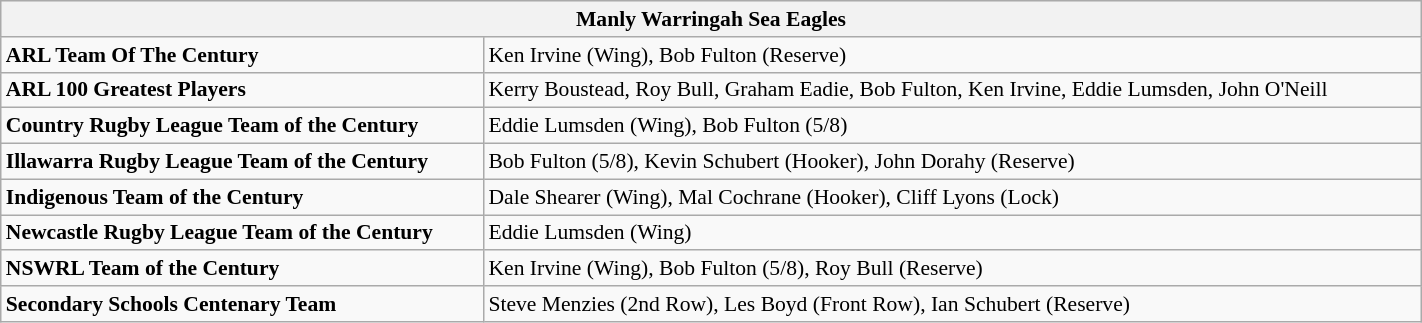<table class="wikitable" width="75%" style="font-size:90%">
<tr bgcolor="#efefef">
<th colspan=11>Manly Warringah Sea Eagles</th>
</tr>
<tr>
<td><strong>ARL Team Of The Century</strong> <td> Ken Irvine (Wing), Bob Fulton (Reserve)</td>
</tr>
<tr>
<td><strong>ARL 100 Greatest Players</strong> <td> Kerry Boustead, Roy Bull, Graham Eadie, Bob Fulton, Ken Irvine, Eddie Lumsden, John O'Neill</td>
</tr>
<tr>
<td><strong>Country Rugby League Team of the Century</strong> <td> Eddie Lumsden (Wing), Bob Fulton (5/8)</td>
</tr>
<tr>
<td><strong>Illawarra Rugby League Team of the Century</strong> <td> Bob Fulton (5/8), Kevin Schubert (Hooker), John Dorahy (Reserve)</td>
</tr>
<tr>
<td><strong>Indigenous Team of the Century</strong> <td> Dale Shearer (Wing), Mal Cochrane (Hooker), Cliff Lyons (Lock)</td>
</tr>
<tr>
<td><strong>Newcastle Rugby League Team of the Century</strong> <td> Eddie Lumsden (Wing)</td>
</tr>
<tr>
<td><strong>NSWRL Team of the Century</strong> <td> Ken Irvine (Wing), Bob Fulton (5/8), Roy Bull (Reserve)</td>
</tr>
<tr>
<td><strong>Secondary Schools Centenary Team</strong> <td> Steve Menzies (2nd Row), Les Boyd (Front Row), Ian Schubert (Reserve)</td>
</tr>
</table>
